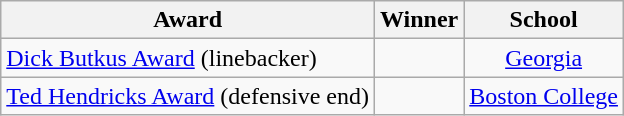<table class="wikitable">
<tr>
<th>Award</th>
<th>Winner</th>
<th>School</th>
</tr>
<tr>
<td><a href='#'>Dick Butkus Award</a> (linebacker)</td>
<td></td>
<td align="center"><a href='#'>Georgia</a></td>
</tr>
<tr>
<td><a href='#'>Ted Hendricks Award</a> (defensive end)</td>
<td></td>
<td align="center"><a href='#'>Boston College</a></td>
</tr>
</table>
